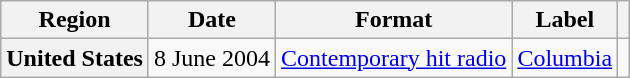<table class="wikitable plainrowheaders">
<tr>
<th scope="col">Region</th>
<th scope="col">Date</th>
<th scope="col">Format</th>
<th scope="col">Label</th>
<th scope="col"></th>
</tr>
<tr>
<th scope="row">United States</th>
<td>8 June 2004</td>
<td><a href='#'>Contemporary hit radio</a></td>
<td><a href='#'>Columbia</a></td>
<td></td>
</tr>
</table>
